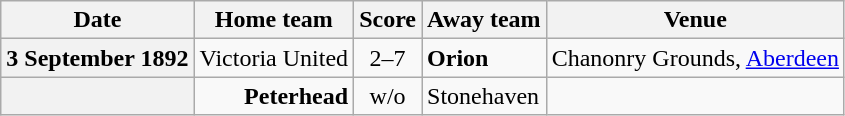<table class="wikitable football-result-list" style="max-width: 80em; text-align: center">
<tr>
<th scope="col">Date</th>
<th scope="col">Home team</th>
<th scope="col">Score</th>
<th scope="col">Away team</th>
<th scope="col">Venue</th>
</tr>
<tr>
<th scope="row">3 September 1892</th>
<td align=right>Victoria United</td>
<td>2–7</td>
<td align=left><strong>Orion</strong></td>
<td align=left>Chanonry Grounds, <a href='#'>Aberdeen</a></td>
</tr>
<tr>
<th scope="row"></th>
<td align=right><strong>Peterhead</strong></td>
<td>w/o</td>
<td align=left>Stonehaven</td>
<td></td>
</tr>
</table>
